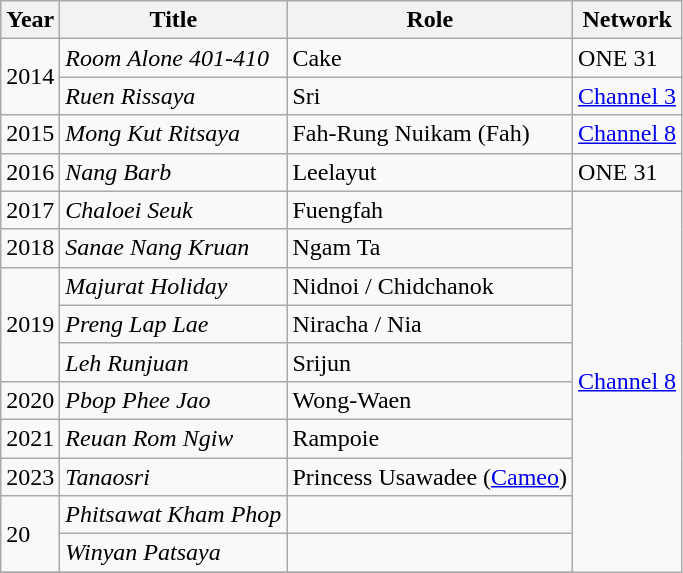<table class="wikitable">
<tr>
<th>Year</th>
<th>Title</th>
<th>Role</th>
<th>Network</th>
</tr>
<tr>
<td rowspan = "2">2014</td>
<td><em> Room Alone 401-410</em></td>
<td>Cake</td>
<td>ONE 31</td>
</tr>
<tr>
<td><em>Ruen Rissaya </em></td>
<td>Sri</td>
<td><a href='#'>Channel 3</a></td>
</tr>
<tr>
<td rowspan = "1">2015</td>
<td><em>Mong Kut Ritsaya  </em></td>
<td>Fah-Rung Nuikam (Fah)</td>
<td><a href='#'>Channel 8</a></td>
</tr>
<tr>
<td rowspan = "1">2016</td>
<td><em>Nang Barb  </em></td>
<td>Leelayut</td>
<td>ONE 31</td>
</tr>
<tr>
<td rowspan = "1">2017</td>
<td><em>  Chaloei Seuk</em></td>
<td>Fuengfah</td>
<td rowspan = "11"><a href='#'>Channel 8</a></td>
</tr>
<tr>
<td rowspan = "1">2018</td>
<td><em>Sanae Nang Kruan</em></td>
<td>Ngam Ta</td>
</tr>
<tr>
<td rowspan = "3">2019</td>
<td><em>Majurat Holiday</em></td>
<td>Nidnoi / Chidchanok</td>
</tr>
<tr>
<td><em>Preng Lap Lae</em></td>
<td>Niracha / Nia</td>
</tr>
<tr>
<td><em>Leh Runjuan</em></td>
<td>Srijun</td>
</tr>
<tr>
<td rowspan = "1">2020</td>
<td><em>Pbop Phee Jao</em></td>
<td>Wong-Waen</td>
</tr>
<tr>
<td rowspan = "1">2021</td>
<td><em>Reuan Rom Ngiw</em></td>
<td>Rampoie</td>
</tr>
<tr>
<td rowspan = "1">2023</td>
<td><em>Tanaosri</em></td>
<td>Princess Usawadee (<a href='#'>Cameo</a>)</td>
</tr>
<tr>
<td rowspan = "2">20</td>
<td><em>Phitsawat Kham Phop</em></td>
<td></td>
</tr>
<tr>
<td><em>Winyan Patsaya</em></td>
<td></td>
</tr>
<tr>
</tr>
</table>
